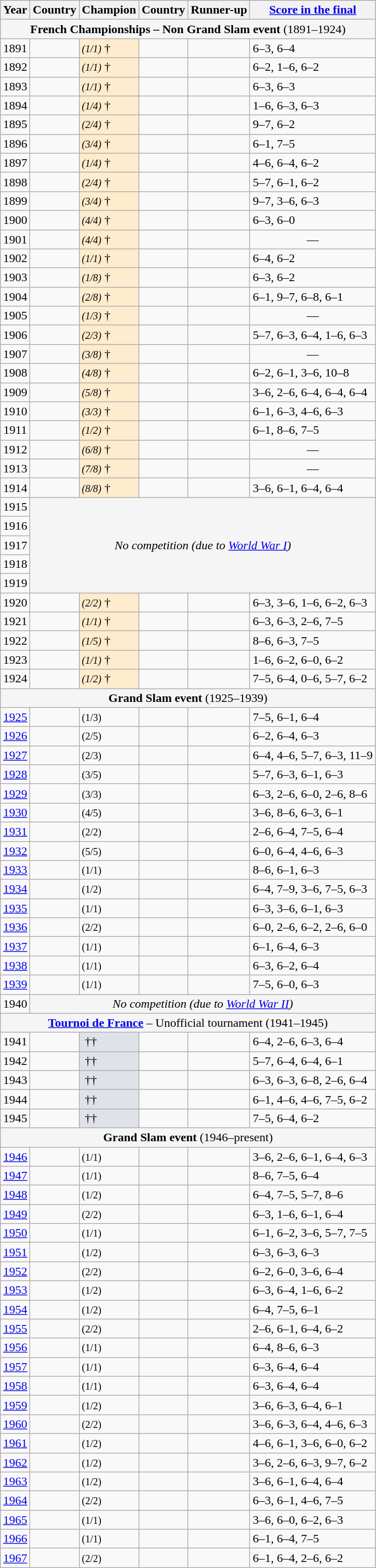<table class="sortable wikitable">
<tr>
<th scope="col">Year</th>
<th scope="col">Country</th>
<th scope="col">Champion</th>
<th scope="col">Country</th>
<th scope="col">Runner-up</th>
<th scope="col" class="unsortable"><a href='#'>Score in the final</a></th>
</tr>
<tr>
<td colspan=6 style="text-align:center; background: #F5F5F5;"><strong>French Championships – Non Grand Slam event</strong> (1891–1924)</td>
</tr>
<tr>
<td style="text-align: center;">1891</td>
<td></td>
<td style="background:#ffebcd;"> <em><small>(1/1)</small></em> †</td>
<td></td>
<td></td>
<td>6–3, 6–4</td>
</tr>
<tr>
<td style="text-align: center;">1892</td>
<td></td>
<td style="background:#ffebcd;"> <em><small>(1/1)</small></em> †</td>
<td></td>
<td></td>
<td>6–2, 1–6, 6–2</td>
</tr>
<tr>
<td style="text-align: center;">1893</td>
<td></td>
<td style="background:#ffebcd;"> <em><small>(1/1)</small></em> †</td>
<td></td>
<td></td>
<td>6–3, 6–3</td>
</tr>
<tr>
<td style="text-align: center;">1894</td>
<td></td>
<td style="background:#ffebcd;"> <em><small>(1/4)</small></em> †</td>
<td></td>
<td></td>
<td>1–6, 6–3, 6–3</td>
</tr>
<tr>
<td style="text-align: center;">1895</td>
<td></td>
<td style="background: #ffebcd;"> <em><small>(2/4)</small></em> †</td>
<td></td>
<td></td>
<td>9–7, 6–2</td>
</tr>
<tr>
<td style="text-align: center;">1896</td>
<td></td>
<td style="background: #ffebcd;"> <em><small>(3/4)</small></em> †</td>
<td></td>
<td></td>
<td>6–1, 7–5</td>
</tr>
<tr>
<td style="text-align: center;">1897</td>
<td></td>
<td style="background: #ffebcd;"> <em><small>(1/4)</small></em> †</td>
<td></td>
<td></td>
<td>4–6, 6–4, 6–2</td>
</tr>
<tr>
<td style="text-align: center;">1898</td>
<td></td>
<td style="background: #ffebcd;"> <em><small>(2/4)</small></em> †</td>
<td></td>
<td></td>
<td>5–7, 6–1, 6–2</td>
</tr>
<tr>
<td style="text-align: center;">1899</td>
<td></td>
<td style="background: #ffebcd;"> <em><small>(3/4)</small></em> †</td>
<td></td>
<td></td>
<td>9–7, 3–6, 6–3</td>
</tr>
<tr>
<td style="text-align: center;">1900</td>
<td></td>
<td style="background: #ffebcd"> <em><small>(4/4)</small></em> †</td>
<td></td>
<td></td>
<td>6–3, 6–0</td>
</tr>
<tr>
<td style="text-align: center;">1901</td>
<td></td>
<td style="background: #ffebcd;"> <em><small>(4/4)</small></em> †</td>
<td></td>
<td></td>
<td style="text-align: center;">—</td>
</tr>
<tr>
<td style="text-align: center;">1902</td>
<td></td>
<td style="background: #ffebcd;"> <em><small>(1/1)</small></em> †</td>
<td></td>
<td></td>
<td>6–4, 6–2</td>
</tr>
<tr>
<td style="text-align: center;">1903</td>
<td></td>
<td style="background: #ffebcd;"> <em><small>(1/8)</small></em> †</td>
<td></td>
<td></td>
<td>6–3, 6–2</td>
</tr>
<tr>
<td style="text-align: center;">1904</td>
<td></td>
<td style="background: #ffebcd;"> <em><small>(2/8)</small></em> †</td>
<td></td>
<td></td>
<td>6–1, 9–7, 6–8, 6–1</td>
</tr>
<tr>
<td style="text-align: center;">1905</td>
<td></td>
<td style="background: #ffebcd;"> <em><small>(1/3)</small></em> †</td>
<td></td>
<td></td>
<td style="text-align: center;">—</td>
</tr>
<tr>
<td style="text-align: center;">1906</td>
<td></td>
<td style="background: #ffebcd;"> <em><small>(2/3)</small></em> †</td>
<td></td>
<td></td>
<td>5–7, 6–3, 6–4, 1–6, 6–3</td>
</tr>
<tr>
<td style="text-align: center;">1907</td>
<td></td>
<td style="background: #ffebcd;"> <em><small>(3/8)</small></em> †</td>
<td></td>
<td></td>
<td style="text-align: center;">—</td>
</tr>
<tr>
<td style="text-align: center;">1908</td>
<td></td>
<td style="background: #ffebcd;"> <em><small>(4/8)</small></em> †</td>
<td></td>
<td></td>
<td>6–2, 6–1, 3–6, 10–8</td>
</tr>
<tr>
<td style="text-align: center;">1909</td>
<td></td>
<td style="background: #ffebcd;"> <em><small>(5/8)</small></em> †</td>
<td></td>
<td></td>
<td>3–6, 2–6, 6–4, 6–4, 6–4</td>
</tr>
<tr>
<td style="text-align: center;">1910</td>
<td></td>
<td style="background: #ffebcd;"> <em><small>(3/3)</small></em> †</td>
<td></td>
<td></td>
<td>6–1, 6–3, 4–6, 6–3</td>
</tr>
<tr>
<td style="text-align: center;">1911</td>
<td></td>
<td style="background: #ffebcd;"> <em><small>(1/2)</small></em> †</td>
<td></td>
<td></td>
<td>6–1, 8–6, 7–5</td>
</tr>
<tr>
<td style="text-align: center;">1912</td>
<td></td>
<td style="background: #ffebcd;"> <em><small>(6/8)</small></em> †</td>
<td></td>
<td></td>
<td style="text-align: center;">—</td>
</tr>
<tr>
<td style="text-align: center;">1913</td>
<td></td>
<td style="background: #ffebcd;"> <em><small>(7/8)</small></em> †</td>
<td></td>
<td></td>
<td style="text-align: center;">—</td>
</tr>
<tr>
<td style="text-align: center;">1914</td>
<td></td>
<td style="background: #ffebcd;"> <em><small>(8/8)</small></em> †</td>
<td></td>
<td></td>
<td>3–6, 6–1, 6–4, 6–4</td>
</tr>
<tr>
<td style="text-align: center;">1915</td>
<td rowspan=5 colspan=5 style="text-align: center; background: #F5F5F5;"><em>No competition (due to <a href='#'>World War I</a>)</em></td>
</tr>
<tr>
<td style="text-align: center;">1916</td>
</tr>
<tr>
<td style="text-align: center;">1917</td>
</tr>
<tr>
<td style="text-align: center;">1918</td>
</tr>
<tr>
<td style="text-align: center;">1919</td>
</tr>
<tr>
<td style="text-align: center;">1920</td>
<td></td>
<td style="background: #ffebcd;;"> <em><small>(2/2)</small></em> †</td>
<td></td>
<td></td>
<td>6–3, 3–6, 1–6, 6–2, 6–3</td>
</tr>
<tr>
<td style="text-align: center;">1921</td>
<td></td>
<td style="background: #ffebcd;"> <em><small>(1/1)</small></em> †</td>
<td></td>
<td></td>
<td>6–3, 6–3, 2–6, 7–5</td>
</tr>
<tr>
<td style="text-align: center;">1922</td>
<td></td>
<td style="background: #ffebcd;"> <em><small>(1/5)</small></em> †</td>
<td></td>
<td></td>
<td>8–6, 6–3, 7–5</td>
</tr>
<tr>
<td style="text-align: center;">1923</td>
<td></td>
<td style="background: #ffebcd;"> <em><small>(1/1)</small></em> †</td>
<td></td>
<td></td>
<td>1–6, 6–2, 6–0, 6–2</td>
</tr>
<tr>
<td style="text-align: center;">1924</td>
<td></td>
<td style="background: #ffebcd;"> <em><small>(1/2)</small></em> †</td>
<td></td>
<td></td>
<td>7–5, 6–4, 0–6, 5–7, 6–2</td>
</tr>
<tr>
<td colspan=6 style="text-align:center; background: #F5F5F5;"><strong>Grand Slam event</strong> (1925–1939)</td>
</tr>
<tr>
<td style="text-align: center;"><a href='#'>1925</a></td>
<td></td>
<td> <small>(1/3)</small></td>
<td></td>
<td></td>
<td>7–5, 6–1, 6–4</td>
</tr>
<tr>
<td style="text-align: center;"><a href='#'>1926</a></td>
<td></td>
<td> <small>(2/5)</small></td>
<td></td>
<td></td>
<td>6–2, 6–4, 6–3</td>
</tr>
<tr>
<td style="text-align: center;"><a href='#'>1927</a></td>
<td></td>
<td> <small>(2/3)</small></td>
<td></td>
<td></td>
<td>6–4, 4–6, 5–7, 6–3, 11–9</td>
</tr>
<tr>
<td style="text-align: center;"><a href='#'>1928</a></td>
<td></td>
<td> <small>(3/5)</small></td>
<td></td>
<td></td>
<td>5–7, 6–3, 6–1, 6–3</td>
</tr>
<tr>
<td style="text-align: center;"><a href='#'>1929</a></td>
<td></td>
<td> <small>(3/3)</small></td>
<td></td>
<td></td>
<td>6–3, 2–6, 6–0, 2–6, 8–6</td>
</tr>
<tr>
<td style="text-align: center;"><a href='#'>1930</a></td>
<td></td>
<td> <small>(4/5)</small></td>
<td></td>
<td></td>
<td>3–6, 8–6, 6–3, 6–1</td>
</tr>
<tr>
<td style="text-align: center;"><a href='#'>1931</a></td>
<td></td>
<td> <small>(2/2)</small></td>
<td></td>
<td></td>
<td>2–6, 6–4, 7–5, 6–4</td>
</tr>
<tr>
<td style="text-align: center;"><a href='#'>1932</a></td>
<td></td>
<td> <small>(5/5)</small></td>
<td></td>
<td></td>
<td>6–0, 6–4, 4–6, 6–3</td>
</tr>
<tr>
<td style="text-align: center;"><a href='#'>1933</a></td>
<td></td>
<td> <small>(1/1)</small></td>
<td></td>
<td></td>
<td>8–6, 6–1, 6–3</td>
</tr>
<tr>
<td style="text-align: center;"><a href='#'>1934</a></td>
<td></td>
<td> <small>(1/2)</small></td>
<td></td>
<td></td>
<td>6–4, 7–9, 3–6, 7–5, 6–3</td>
</tr>
<tr>
<td style="text-align: center;"><a href='#'>1935</a></td>
<td></td>
<td> <small>(1/1)</small></td>
<td></td>
<td></td>
<td>6–3, 3–6, 6–1, 6–3</td>
</tr>
<tr>
<td style="text-align: center;"><a href='#'>1936</a></td>
<td></td>
<td> <small>(2/2)</small></td>
<td></td>
<td></td>
<td>6–0, 2–6, 6–2, 2–6, 6–0</td>
</tr>
<tr>
<td style="text-align: center;"><a href='#'>1937</a></td>
<td></td>
<td> <small>(1/1)</small></td>
<td></td>
<td></td>
<td>6–1, 6–4, 6–3</td>
</tr>
<tr>
<td style="text-align: center;"><a href='#'>1938</a></td>
<td></td>
<td> <small>(1/1)</small></td>
<td></td>
<td></td>
<td>6–3, 6–2, 6–4</td>
</tr>
<tr>
<td style="text-align: center;"><a href='#'>1939</a></td>
<td></td>
<td> <small>(1/1)</small></td>
<td></td>
<td></td>
<td>7–5, 6–0, 6–3</td>
</tr>
<tr>
<td style="text-align: center;">1940</td>
<td colspan=5 style="text-align: center; background: #F5F5F5;"><em>No competition (due to <a href='#'>World War II</a>)</em></td>
</tr>
<tr>
<td colspan=6 style="text-align:center; background: #F5F5F5;"><strong><a href='#'>Tournoi de France</a></strong> – Unofficial tournament (1941–1945)</td>
</tr>
<tr>
<td style="text-align: center;">1941</td>
<td></td>
<td style="background:#dfe2e9;"> ††</td>
<td></td>
<td></td>
<td>6–4, 2–6, 6–3, 6–4</td>
</tr>
<tr>
<td style="text-align: center;">1942</td>
<td></td>
<td style="background:#dfe2e9;"> ††</td>
<td></td>
<td></td>
<td>5–7, 6–4, 6–4, 6–1</td>
</tr>
<tr>
<td style="text-align: center;">1943</td>
<td></td>
<td style="background: #dfe2e9;"> ††</td>
<td></td>
<td></td>
<td>6–3, 6–3, 6–8, 2–6, 6–4</td>
</tr>
<tr>
<td style="text-align: center;">1944</td>
<td></td>
<td style="background:#dfe2e9;"> ††</td>
<td></td>
<td></td>
<td>6–1, 4–6, 4–6, 7–5, 6–2</td>
</tr>
<tr>
<td style="text-align: center;">1945</td>
<td></td>
<td style="background: #dfe2e9;"> ††</td>
<td></td>
<td></td>
<td>7–5, 6–4, 6–2</td>
</tr>
<tr>
<td colspan=6 style="text-align:center; background: #F5F5F5;"><strong>Grand Slam event</strong> (1946–present)</td>
</tr>
<tr>
<td style="text-align: center;"><a href='#'>1946</a></td>
<td></td>
<td> <small>(1/1)</small></td>
<td></td>
<td></td>
<td>3–6, 2–6, 6–1, 6–4, 6–3</td>
</tr>
<tr>
<td style="text-align: center;"><a href='#'>1947</a></td>
<td></td>
<td> <small>(1/1)</small></td>
<td></td>
<td></td>
<td>8–6, 7–5, 6–4</td>
</tr>
<tr>
<td style="text-align: center;"><a href='#'>1948</a></td>
<td></td>
<td> <small>(1/2)</small></td>
<td></td>
<td></td>
<td>6–4, 7–5, 5–7, 8–6</td>
</tr>
<tr>
<td style="text-align: center;"><a href='#'>1949</a></td>
<td></td>
<td> <small>(2/2)</small></td>
<td></td>
<td></td>
<td>6–3, 1–6, 6–1, 6–4</td>
</tr>
<tr>
<td style="text-align: center;"><a href='#'>1950</a></td>
<td></td>
<td> <small>(1/1)</small></td>
<td></td>
<td></td>
<td>6–1, 6–2, 3–6, 5–7, 7–5</td>
</tr>
<tr>
<td style="text-align: center;"><a href='#'>1951</a></td>
<td></td>
<td> <small>(1/2)</small></td>
<td></td>
<td></td>
<td>6–3, 6–3, 6–3</td>
</tr>
<tr>
<td style="text-align: center;"><a href='#'>1952</a></td>
<td></td>
<td> <small>(2/2)</small></td>
<td></td>
<td></td>
<td>6–2, 6–0, 3–6, 6–4</td>
</tr>
<tr>
<td style="text-align: center;"><a href='#'>1953</a></td>
<td></td>
<td> <small>(1/2)</small></td>
<td></td>
<td></td>
<td>6–3, 6–4, 1–6, 6–2</td>
</tr>
<tr>
<td style="text-align: center;"><a href='#'>1954</a></td>
<td></td>
<td> <small>(1/2)</small></td>
<td></td>
<td></td>
<td>6–4, 7–5, 6–1</td>
</tr>
<tr>
<td style="text-align: center;"><a href='#'>1955</a></td>
<td></td>
<td> <small>(2/2)</small></td>
<td></td>
<td></td>
<td>2–6, 6–1, 6–4, 6–2</td>
</tr>
<tr>
<td style="text-align: center;"><a href='#'>1956</a></td>
<td></td>
<td> <small>(1/1)</small></td>
<td></td>
<td></td>
<td>6–4, 8–6, 6–3</td>
</tr>
<tr>
<td style="text-align: center;"><a href='#'>1957</a></td>
<td></td>
<td> <small>(1/1)</small></td>
<td></td>
<td></td>
<td>6–3, 6–4, 6–4</td>
</tr>
<tr>
<td style="text-align: center;"><a href='#'>1958</a></td>
<td></td>
<td> <small>(1/1)</small></td>
<td></td>
<td></td>
<td>6–3, 6–4, 6–4</td>
</tr>
<tr>
<td style="text-align: center;"><a href='#'>1959</a></td>
<td></td>
<td> <small>(1/2)</small></td>
<td></td>
<td></td>
<td>3–6, 6–3, 6–4, 6–1</td>
</tr>
<tr>
<td style="text-align: center;"><a href='#'>1960</a></td>
<td></td>
<td> <small>(2/2)</small></td>
<td></td>
<td></td>
<td>3–6, 6–3, 6–4, 4–6, 6–3</td>
</tr>
<tr>
<td style="text-align: center;"><a href='#'>1961</a></td>
<td></td>
<td> <small>(1/2)</small></td>
<td></td>
<td></td>
<td>4–6, 6–1, 3–6, 6–0, 6–2</td>
</tr>
<tr>
<td style="text-align: center;"><a href='#'>1962</a></td>
<td></td>
<td> <small>(1/2)</small></td>
<td></td>
<td></td>
<td>3–6, 2–6, 6–3, 9–7, 6–2</td>
</tr>
<tr>
<td style="text-align: center;"><a href='#'>1963</a></td>
<td></td>
<td> <small>(1/2)</small></td>
<td></td>
<td></td>
<td>3–6, 6–1, 6–4, 6–4</td>
</tr>
<tr>
<td style="text-align: center;"><a href='#'>1964</a></td>
<td></td>
<td> <small>(2/2)</small></td>
<td></td>
<td></td>
<td>6–3, 6–1, 4–6, 7–5</td>
</tr>
<tr>
<td style="text-align: center;"><a href='#'>1965</a></td>
<td></td>
<td> <small>(1/1)</small></td>
<td></td>
<td></td>
<td>3–6, 6–0, 6–2, 6–3</td>
</tr>
<tr>
<td style="text-align: center;"><a href='#'>1966</a></td>
<td></td>
<td> <small>(1/1)</small></td>
<td></td>
<td></td>
<td>6–1, 6–4, 7–5</td>
</tr>
<tr>
<td style="text-align: center;"><a href='#'>1967</a></td>
<td></td>
<td> <small>(2/2)</small></td>
<td></td>
<td></td>
<td>6–1, 6–4, 2–6, 6–2</td>
</tr>
</table>
